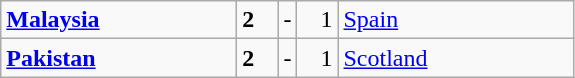<table class="wikitable">
<tr>
<td width=150> <strong><a href='#'>Malaysia</a></strong></td>
<td style="width:20px; text-align:left;"><strong>2</strong></td>
<td>-</td>
<td style="width:20px; text-align:right;">1</td>
<td width=150> <a href='#'>Spain</a></td>
</tr>
<tr>
<td> <strong><a href='#'>Pakistan</a></strong></td>
<td style="text-align:left;"><strong>2</strong></td>
<td>-</td>
<td style="text-align:right;">1</td>
<td> <a href='#'>Scotland</a></td>
</tr>
</table>
